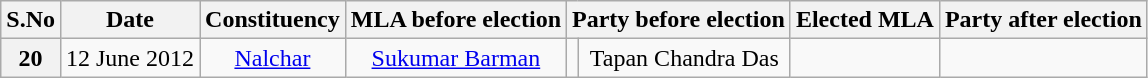<table class="wikitable sortable" style="text-align:center;">
<tr>
<th>S.No</th>
<th>Date</th>
<th>Constituency</th>
<th>MLA before election</th>
<th colspan="2">Party before election</th>
<th>Elected MLA</th>
<th colspan="2">Party after election</th>
</tr>
<tr>
<th>20</th>
<td>12 June 2012</td>
<td><a href='#'>Nalchar</a></td>
<td><a href='#'>Sukumar Barman</a></td>
<td></td>
<td>Tapan Chandra Das</td>
<td></td>
</tr>
</table>
